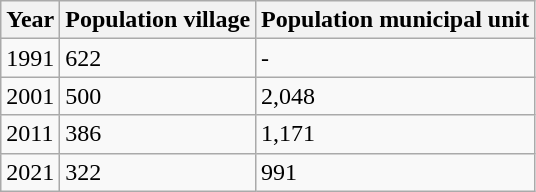<table class=wikitable>
<tr>
<th>Year</th>
<th>Population village</th>
<th>Population municipal unit</th>
</tr>
<tr>
<td>1991</td>
<td>622</td>
<td>-</td>
</tr>
<tr>
<td>2001</td>
<td>500</td>
<td>2,048</td>
</tr>
<tr>
<td>2011</td>
<td>386</td>
<td>1,171</td>
</tr>
<tr>
<td>2021</td>
<td>322</td>
<td>991</td>
</tr>
</table>
